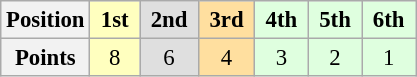<table class="wikitable" style="font-size:95%; text-align:center">
<tr>
<th>Position</th>
<th style="background:#ffffbf;"> 1st </th>
<th style="background:#dfdfdf;"> 2nd </th>
<th style="background:#ffdf9f;"> 3rd </th>
<th style="background:#dfffdf;"> 4th </th>
<th style="background:#dfffdf;"> 5th </th>
<th style="background:#dfffdf;"> 6th </th>
</tr>
<tr>
<th>Points</th>
<td style="background:#ffffbf;">8</td>
<td style="background:#dfdfdf;">6</td>
<td style="background:#ffdf9f;">4</td>
<td style="background:#dfffdf;">3</td>
<td style="background:#dfffdf;">2</td>
<td style="background:#dfffdf;">1</td>
</tr>
</table>
